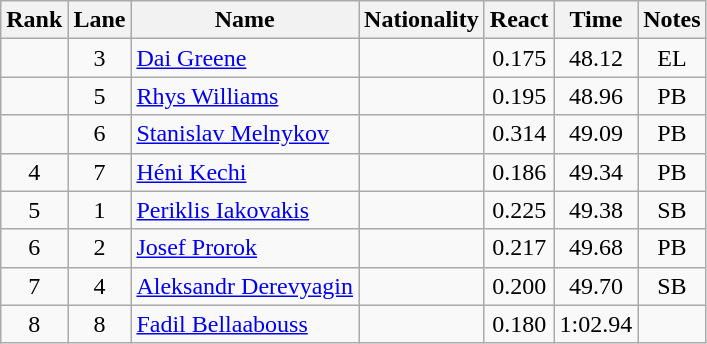<table class="wikitable sortable" style="text-align:center">
<tr>
<th>Rank</th>
<th>Lane</th>
<th>Name</th>
<th>Nationality</th>
<th>React</th>
<th>Time</th>
<th>Notes</th>
</tr>
<tr>
<td></td>
<td>3</td>
<td align="left"><a href='#'>Dai Greene</a></td>
<td align=left></td>
<td>0.175</td>
<td>48.12</td>
<td>EL</td>
</tr>
<tr>
<td></td>
<td>5</td>
<td align="left"><a href='#'>Rhys Williams</a></td>
<td align=left></td>
<td>0.195</td>
<td>48.96</td>
<td>PB</td>
</tr>
<tr>
<td></td>
<td>6</td>
<td align="left"><a href='#'>Stanislav Melnykov</a></td>
<td align=left></td>
<td>0.314</td>
<td>49.09</td>
<td>PB</td>
</tr>
<tr>
<td>4</td>
<td>7</td>
<td align="left"><a href='#'>Héni Kechi</a></td>
<td align=left></td>
<td>0.186</td>
<td>49.34</td>
<td>PB</td>
</tr>
<tr>
<td>5</td>
<td>1</td>
<td align="left"><a href='#'>Periklis Iakovakis</a></td>
<td align=left></td>
<td>0.225</td>
<td>49.38</td>
<td>SB</td>
</tr>
<tr>
<td>6</td>
<td>2</td>
<td align="left"><a href='#'>Josef Prorok</a></td>
<td align=left></td>
<td>0.217</td>
<td>49.68</td>
<td>PB</td>
</tr>
<tr>
<td>7</td>
<td>4</td>
<td align="left"><a href='#'>Aleksandr Derevyagin</a></td>
<td align=left></td>
<td>0.200</td>
<td>49.70</td>
<td>SB</td>
</tr>
<tr>
<td>8</td>
<td>8</td>
<td align="left"><a href='#'>Fadil Bellaabouss</a></td>
<td align=left></td>
<td>0.180</td>
<td>1:02.94</td>
<td></td>
</tr>
</table>
